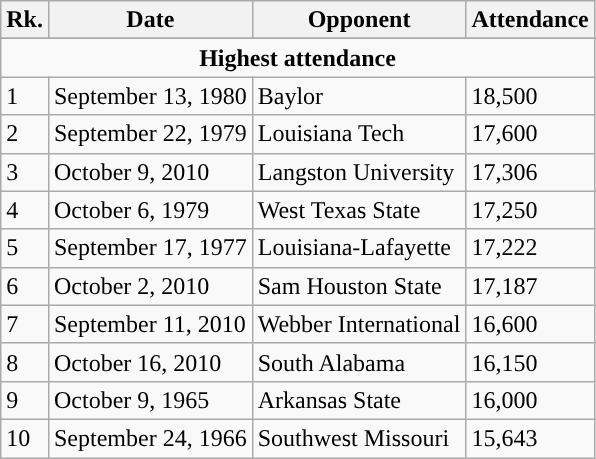<table class="wikitable">
<tr>
<th>Rk.</th>
<th>Date</th>
<th>Opponent</th>
<th>Attendance</th>
</tr>
<tr>
</tr>
<tr>
<td align="center" Colspan="4"><strong>Highest attendance</strong></td>
</tr>
<tr>
<td>1</td>
<td>September 13, 1980</td>
<td>Baylor</td>
<td>18,500</td>
</tr>
<tr>
<td>2</td>
<td>September 22, 1979</td>
<td>Louisiana Tech</td>
<td>17,600</td>
</tr>
<tr>
<td>3</td>
<td>October 9, 2010</td>
<td>Langston University</td>
<td>17,306</td>
</tr>
<tr>
<td>4</td>
<td>October 6, 1979</td>
<td>West Texas State</td>
<td>17,250</td>
</tr>
<tr>
<td>5</td>
<td>September 17, 1977</td>
<td>Louisiana-Lafayette</td>
<td>17,222</td>
</tr>
<tr>
<td>6</td>
<td>October 2, 2010</td>
<td>Sam Houston State</td>
<td>17,187</td>
</tr>
<tr>
<td>7</td>
<td>September 11, 2010</td>
<td>Webber International</td>
<td>16,600</td>
</tr>
<tr>
<td>8</td>
<td>October 16, 2010</td>
<td>South Alabama</td>
<td>16,150</td>
</tr>
<tr>
<td>9</td>
<td>October 9, 1965</td>
<td>Arkansas State</td>
<td>16,000</td>
</tr>
<tr>
<td>10</td>
<td>September 24, 1966</td>
<td>Southwest Missouri</td>
<td>15,643</td>
</tr>
</table>
